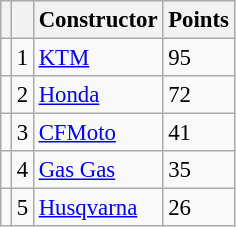<table class="wikitable" style="font-size: 95%;">
<tr>
<th></th>
<th></th>
<th>Constructor</th>
<th>Points</th>
</tr>
<tr>
<td></td>
<td align=center>1</td>
<td> <a href='#'>KTM</a></td>
<td align=left>95</td>
</tr>
<tr>
<td></td>
<td align=center>2</td>
<td> <a href='#'>Honda</a></td>
<td align=left>72</td>
</tr>
<tr>
<td></td>
<td align=center>3</td>
<td> <a href='#'>CFMoto</a></td>
<td align=left>41</td>
</tr>
<tr>
<td></td>
<td align=center>4</td>
<td> <a href='#'>Gas Gas</a></td>
<td align=left>35</td>
</tr>
<tr>
<td></td>
<td align=center>5</td>
<td> <a href='#'>Husqvarna</a></td>
<td align=left>26</td>
</tr>
</table>
